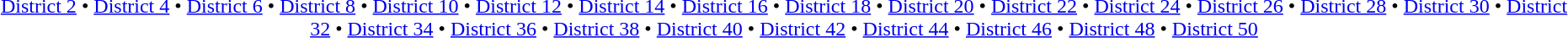<table id=toc class=toc summary=Contents>
<tr>
<td align=center><br><a href='#'>District 2</a> • <a href='#'>District 4</a> • <a href='#'>District 6</a> • <a href='#'>District 8</a> • <a href='#'>District 10</a> • <a href='#'>District 12</a> • <a href='#'>District 14</a> • <a href='#'>District 16</a> • <a href='#'>District 18</a> • <a href='#'>District 20</a> • <a href='#'>District 22</a> • <a href='#'>District 24</a> • <a href='#'>District 26</a> • <a href='#'>District 28</a> • <a href='#'>District 30</a> • <a href='#'>District 32</a> • <a href='#'>District 34</a> • <a href='#'>District 36</a> • <a href='#'>District 38</a> • <a href='#'>District 40</a> • <a href='#'>District 42</a> • <a href='#'>District 44</a> • <a href='#'>District 46</a> • <a href='#'>District 48</a> • <a href='#'>District 50</a></td>
</tr>
</table>
